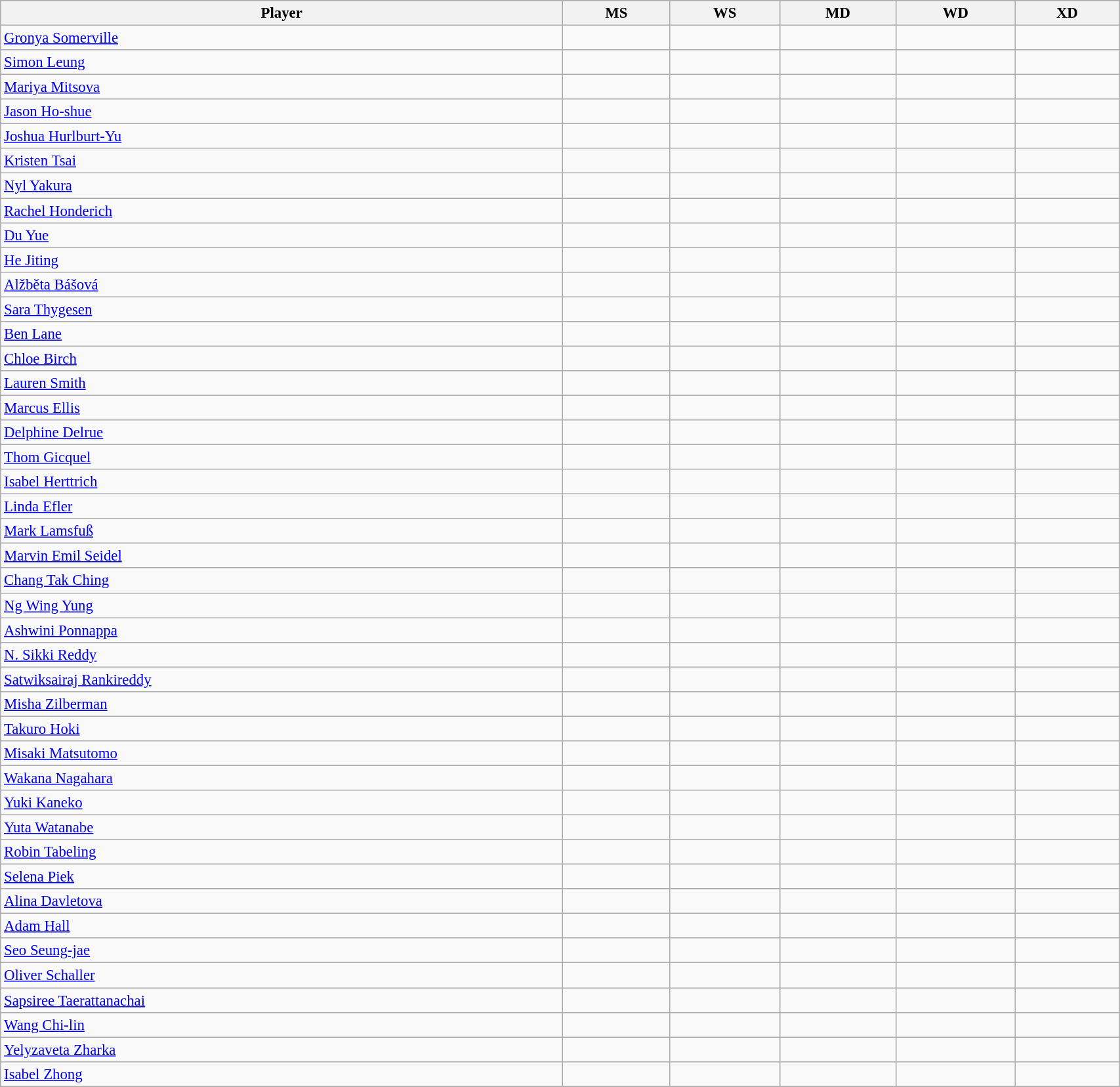<table class="wikitable" style="font-size:95%; text-align:center; width:90%">
<tr>
<th>Player</th>
<th>MS</th>
<th>WS</th>
<th>MD</th>
<th>WD</th>
<th>XD</th>
</tr>
<tr>
<td align="left"> <a href='#'>Gronya Somerville</a></td>
<td></td>
<td></td>
<td></td>
<td></td>
<td></td>
</tr>
<tr>
<td align="left"> <a href='#'>Simon Leung</a></td>
<td></td>
<td></td>
<td></td>
<td></td>
<td></td>
</tr>
<tr>
<td align="left"> <a href='#'>Mariya Mitsova</a></td>
<td></td>
<td></td>
<td></td>
<td></td>
<td></td>
</tr>
<tr>
<td align="left"> <a href='#'>Jason Ho-shue</a></td>
<td></td>
<td></td>
<td></td>
<td></td>
<td></td>
</tr>
<tr>
<td align="left"> <a href='#'>Joshua Hurlburt-Yu</a></td>
<td></td>
<td></td>
<td></td>
<td></td>
<td></td>
</tr>
<tr>
<td align="left"> <a href='#'>Kristen Tsai</a></td>
<td></td>
<td></td>
<td></td>
<td></td>
<td></td>
</tr>
<tr>
<td align="left"> <a href='#'>Nyl Yakura</a></td>
<td></td>
<td></td>
<td></td>
<td></td>
<td></td>
</tr>
<tr>
<td align="left"> <a href='#'>Rachel Honderich</a></td>
<td></td>
<td></td>
<td></td>
<td></td>
<td></td>
</tr>
<tr>
<td align="left"> <a href='#'>Du Yue</a></td>
<td></td>
<td></td>
<td></td>
<td></td>
<td></td>
</tr>
<tr>
<td align="left"> <a href='#'>He Jiting</a></td>
<td></td>
<td></td>
<td></td>
<td></td>
<td></td>
</tr>
<tr>
<td align="left"> <a href='#'>Alžběta Bášová</a></td>
<td></td>
<td></td>
<td></td>
<td></td>
<td></td>
</tr>
<tr>
<td align="left"> <a href='#'>Sara Thygesen</a></td>
<td></td>
<td></td>
<td></td>
<td></td>
<td></td>
</tr>
<tr>
<td align="left"> <a href='#'>Ben Lane</a></td>
<td></td>
<td></td>
<td></td>
<td></td>
<td></td>
</tr>
<tr>
<td align="left"> <a href='#'>Chloe Birch</a></td>
<td></td>
<td></td>
<td></td>
<td></td>
<td></td>
</tr>
<tr>
<td align="left"> <a href='#'>Lauren Smith</a></td>
<td></td>
<td></td>
<td></td>
<td></td>
<td></td>
</tr>
<tr>
<td align="left"> <a href='#'>Marcus Ellis</a></td>
<td></td>
<td></td>
<td></td>
<td></td>
<td></td>
</tr>
<tr>
<td align="left"> <a href='#'>Delphine Delrue</a></td>
<td></td>
<td></td>
<td></td>
<td></td>
<td></td>
</tr>
<tr>
<td align="left"> <a href='#'>Thom Gicquel</a></td>
<td></td>
<td></td>
<td></td>
<td></td>
<td></td>
</tr>
<tr>
<td align="left"> <a href='#'>Isabel Herttrich</a></td>
<td></td>
<td></td>
<td></td>
<td></td>
<td></td>
</tr>
<tr>
<td align="left"> <a href='#'>Linda Efler</a></td>
<td></td>
<td></td>
<td></td>
<td></td>
<td></td>
</tr>
<tr>
<td align="left"> <a href='#'>Mark Lamsfuß</a></td>
<td></td>
<td></td>
<td></td>
<td></td>
<td></td>
</tr>
<tr>
<td align="left"> <a href='#'>Marvin Emil Seidel</a></td>
<td></td>
<td></td>
<td></td>
<td></td>
<td></td>
</tr>
<tr>
<td align="left"> <a href='#'>Chang Tak Ching</a></td>
<td></td>
<td></td>
<td></td>
<td></td>
<td></td>
</tr>
<tr>
<td align="left"> <a href='#'>Ng Wing Yung</a></td>
<td></td>
<td></td>
<td></td>
<td></td>
<td></td>
</tr>
<tr>
<td align="left"> <a href='#'>Ashwini Ponnappa</a></td>
<td></td>
<td></td>
<td></td>
<td></td>
<td></td>
</tr>
<tr>
<td align="left"> <a href='#'>N. Sikki Reddy</a></td>
<td></td>
<td></td>
<td></td>
<td></td>
<td></td>
</tr>
<tr>
<td align="left"> <a href='#'>Satwiksairaj Rankireddy</a></td>
<td></td>
<td></td>
<td></td>
<td></td>
<td></td>
</tr>
<tr>
<td align="left"> <a href='#'>Misha Zilberman</a></td>
<td></td>
<td></td>
<td></td>
<td></td>
<td></td>
</tr>
<tr>
<td align="left"> <a href='#'>Takuro Hoki</a></td>
<td></td>
<td></td>
<td></td>
<td></td>
<td></td>
</tr>
<tr>
<td align="left"> <a href='#'>Misaki Matsutomo</a></td>
<td></td>
<td></td>
<td></td>
<td></td>
<td></td>
</tr>
<tr>
<td align="left"> <a href='#'>Wakana Nagahara</a></td>
<td></td>
<td></td>
<td></td>
<td></td>
<td></td>
</tr>
<tr>
<td align="left"> <a href='#'>Yuki Kaneko</a></td>
<td></td>
<td></td>
<td></td>
<td></td>
<td></td>
</tr>
<tr>
<td align="left"> <a href='#'>Yuta Watanabe</a></td>
<td></td>
<td></td>
<td></td>
<td></td>
<td></td>
</tr>
<tr>
<td align="left"> <a href='#'>Robin Tabeling</a></td>
<td></td>
<td></td>
<td></td>
<td></td>
<td></td>
</tr>
<tr>
<td align="left"> <a href='#'>Selena Piek</a></td>
<td></td>
<td></td>
<td></td>
<td></td>
<td></td>
</tr>
<tr>
<td align="left"> <a href='#'>Alina Davletova</a></td>
<td></td>
<td></td>
<td></td>
<td></td>
<td></td>
</tr>
<tr>
<td align="left"> <a href='#'>Adam Hall</a></td>
<td></td>
<td></td>
<td></td>
<td></td>
<td></td>
</tr>
<tr>
<td align="left"> <a href='#'>Seo Seung-jae</a></td>
<td></td>
<td></td>
<td></td>
<td></td>
<td></td>
</tr>
<tr>
<td align="left"> <a href='#'>Oliver Schaller</a></td>
<td></td>
<td></td>
<td></td>
<td></td>
<td></td>
</tr>
<tr>
<td align="left"> <a href='#'>Sapsiree Taerattanachai</a></td>
<td></td>
<td></td>
<td></td>
<td></td>
<td></td>
</tr>
<tr>
<td align="left"> <a href='#'>Wang Chi-lin</a></td>
<td></td>
<td></td>
<td></td>
<td></td>
<td></td>
</tr>
<tr>
<td align="left"> <a href='#'>Yelyzaveta Zharka</a></td>
<td></td>
<td></td>
<td></td>
<td></td>
<td></td>
</tr>
<tr>
<td align="left"> <a href='#'>Isabel Zhong</a></td>
<td></td>
<td></td>
<td></td>
<td></td>
<td></td>
</tr>
</table>
